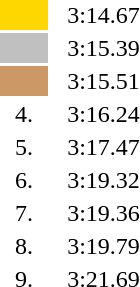<table style="text-align:center">
<tr>
<td width=30 bgcolor=gold></td>
<td align=left></td>
<td width=60>3:14.67</td>
</tr>
<tr>
<td bgcolor=silver></td>
<td align=left></td>
<td>3:15.39</td>
</tr>
<tr>
<td bgcolor=cc9966></td>
<td align=left></td>
<td>3:15.51</td>
</tr>
<tr>
<td>4.</td>
<td align=left></td>
<td>3:16.24</td>
</tr>
<tr>
<td>5.</td>
<td align=left></td>
<td>3:17.47</td>
</tr>
<tr>
<td>6.</td>
<td align=left></td>
<td>3:19.32</td>
</tr>
<tr>
<td>7.</td>
<td align=left></td>
<td>3:19.36</td>
</tr>
<tr>
<td>8.</td>
<td align=left></td>
<td>3:19.79</td>
</tr>
<tr>
<td>9.</td>
<td align=left></td>
<td>3:21.69</td>
</tr>
</table>
